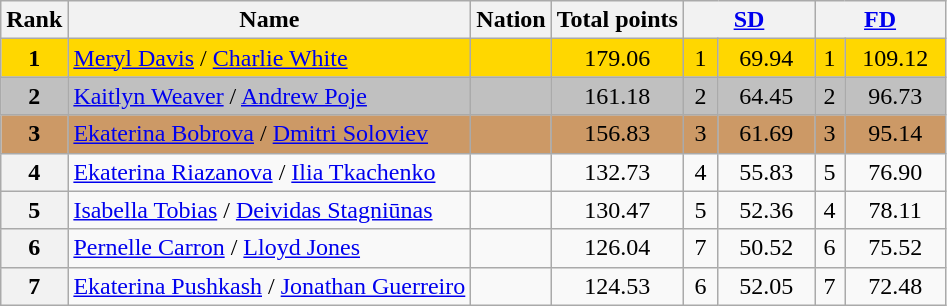<table class="wikitable sortable">
<tr>
<th>Rank</th>
<th>Name</th>
<th>Nation</th>
<th>Total points</th>
<th colspan="2" width="80px"><a href='#'>SD</a></th>
<th colspan="2" width="80px"><a href='#'>FD</a></th>
</tr>
<tr bgcolor="gold">
<td align="center"><strong>1</strong></td>
<td><a href='#'>Meryl Davis</a> / <a href='#'>Charlie White</a></td>
<td></td>
<td align="center">179.06</td>
<td align="center">1</td>
<td align="center">69.94</td>
<td align="center">1</td>
<td align="center">109.12</td>
</tr>
<tr bgcolor="silver">
<td align="center"><strong>2</strong></td>
<td><a href='#'>Kaitlyn Weaver</a> / <a href='#'>Andrew Poje</a></td>
<td></td>
<td align="center">161.18</td>
<td align="center">2</td>
<td align="center">64.45</td>
<td align="center">2</td>
<td align="center">96.73</td>
</tr>
<tr bgcolor="cc9966">
<td align="center"><strong>3</strong></td>
<td><a href='#'>Ekaterina Bobrova</a> / <a href='#'>Dmitri Soloviev</a></td>
<td></td>
<td align="center">156.83</td>
<td align="center">3</td>
<td align="center">61.69</td>
<td align="center">3</td>
<td align="center">95.14</td>
</tr>
<tr>
<th>4</th>
<td><a href='#'>Ekaterina Riazanova</a> / <a href='#'>Ilia Tkachenko</a></td>
<td></td>
<td align="center">132.73</td>
<td align="center">4</td>
<td align="center">55.83</td>
<td align="center">5</td>
<td align="center">76.90</td>
</tr>
<tr>
<th>5</th>
<td><a href='#'>Isabella Tobias</a> / <a href='#'>Deividas Stagniūnas</a></td>
<td></td>
<td align="center">130.47</td>
<td align="center">5</td>
<td align="center">52.36</td>
<td align="center">4</td>
<td align="center">78.11</td>
</tr>
<tr>
<th>6</th>
<td><a href='#'>Pernelle Carron</a> / <a href='#'>Lloyd Jones</a></td>
<td></td>
<td align="center">126.04</td>
<td align="center">7</td>
<td align="center">50.52</td>
<td align="center">6</td>
<td align="center">75.52</td>
</tr>
<tr>
<th>7</th>
<td><a href='#'>Ekaterina Pushkash</a> / <a href='#'>Jonathan Guerreiro</a></td>
<td></td>
<td align="center">124.53</td>
<td align="center">6</td>
<td align="center">52.05</td>
<td align="center">7</td>
<td align="center">72.48</td>
</tr>
</table>
